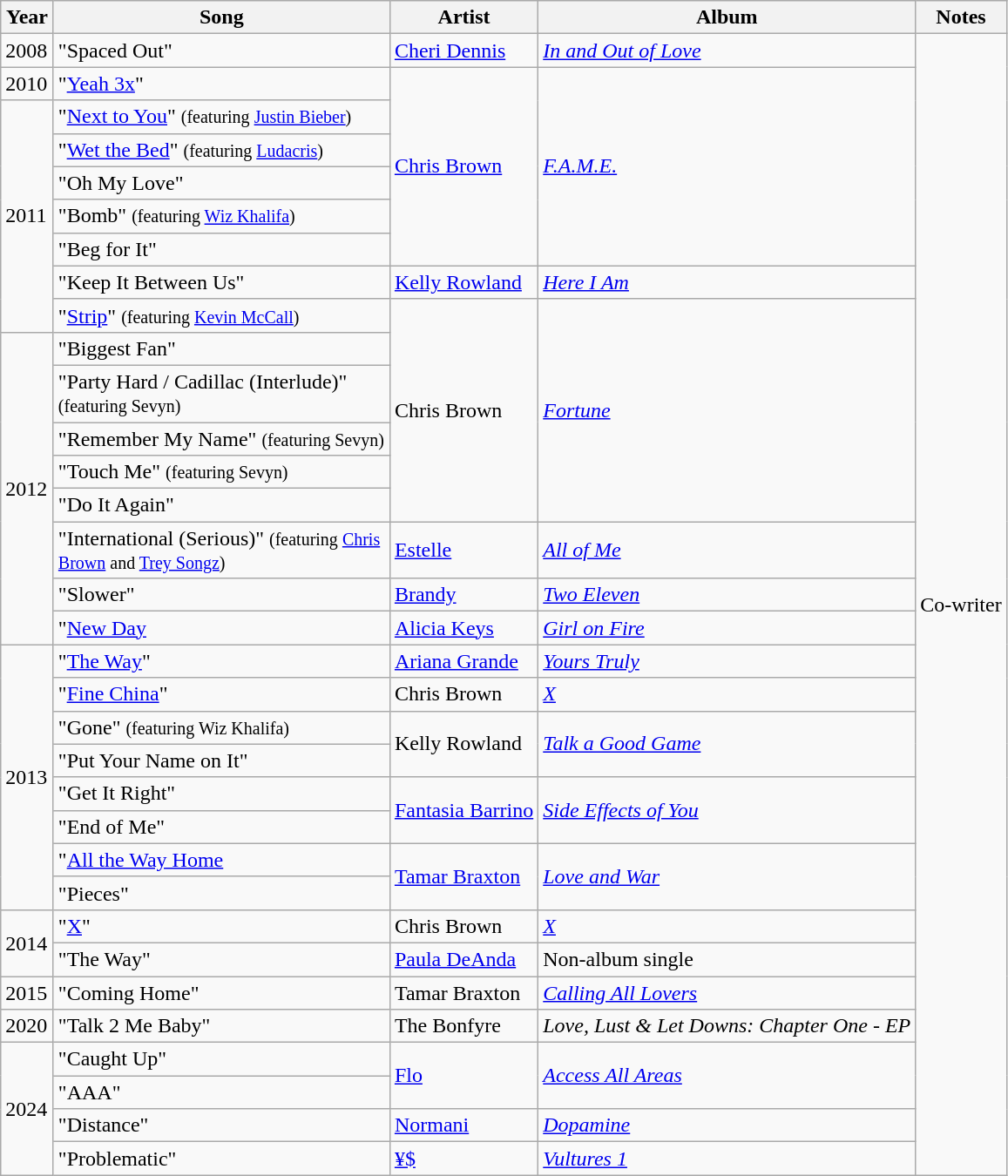<table class="wikitable">
<tr>
<th style="width:33px;">Year</th>
<th style="width:250px;">Song</th>
<th>Artist</th>
<th>Album</th>
<th>Notes</th>
</tr>
<tr>
<td>2008</td>
<td>"Spaced Out"</td>
<td><a href='#'>Cheri Dennis</a></td>
<td><em><a href='#'>In and Out of Love</a></em></td>
<td rowspan="33">Co-writer</td>
</tr>
<tr>
<td>2010</td>
<td>"<a href='#'>Yeah 3x</a>"</td>
<td rowspan="6"><a href='#'>Chris Brown</a></td>
<td rowspan="6"><em><a href='#'>F.A.M.E.</a></em></td>
</tr>
<tr>
<td rowspan="7">2011</td>
<td>"<a href='#'>Next to You</a>" <small>(featuring <a href='#'>Justin Bieber</a>)</small></td>
</tr>
<tr>
<td>"<a href='#'>Wet the Bed</a>" <small>(featuring <a href='#'>Ludacris</a>)</small></td>
</tr>
<tr>
<td>"Oh My Love"</td>
</tr>
<tr>
<td>"Bomb" <small>(featuring <a href='#'>Wiz Khalifa</a>)</small></td>
</tr>
<tr>
<td>"Beg for It"</td>
</tr>
<tr>
<td>"Keep It Between Us"</td>
<td><a href='#'>Kelly Rowland</a></td>
<td><em><a href='#'>Here I Am</a></em></td>
</tr>
<tr>
<td>"<a href='#'>Strip</a>" <small>(featuring <a href='#'>Kevin McCall</a>)</small></td>
<td rowspan="6">Chris Brown</td>
<td rowspan="6"><em><a href='#'>Fortune</a></em></td>
</tr>
<tr>
<td rowspan="8">2012</td>
<td>"Biggest Fan"</td>
</tr>
<tr>
<td>"Party Hard / Cadillac (Interlude)" <small>(featuring Sevyn)</small></td>
</tr>
<tr>
<td>"Remember My Name" <small>(featuring Sevyn)</small></td>
</tr>
<tr>
<td>"Touch Me" <small>(featuring Sevyn)</small></td>
</tr>
<tr>
<td>"Do It Again"</td>
</tr>
<tr>
<td>"International (Serious)" <small>(featuring <a href='#'>Chris Brown</a> and <a href='#'>Trey Songz</a>)</small></td>
<td><a href='#'>Estelle</a></td>
<td><em><a href='#'>All of Me</a></em></td>
</tr>
<tr>
<td>"Slower"</td>
<td><a href='#'>Brandy</a></td>
<td><em><a href='#'>Two Eleven</a></em></td>
</tr>
<tr>
<td>"<a href='#'>New Day</a></td>
<td><a href='#'>Alicia Keys</a></td>
<td><em><a href='#'>Girl on Fire</a></em></td>
</tr>
<tr>
<td rowspan="8">2013</td>
<td>"<a href='#'>The Way</a>"</td>
<td><a href='#'>Ariana Grande</a></td>
<td><em><a href='#'>Yours Truly</a></em></td>
</tr>
<tr>
<td>"<a href='#'>Fine China</a>"</td>
<td>Chris Brown</td>
<td><em><a href='#'>X</a></em></td>
</tr>
<tr>
<td>"Gone" <small>(featuring Wiz Khalifa)</small></td>
<td rowspan="2">Kelly Rowland</td>
<td rowspan="2"><em><a href='#'>Talk a Good Game</a></em></td>
</tr>
<tr>
<td>"Put Your Name on It"</td>
</tr>
<tr>
<td>"Get It Right"</td>
<td rowspan="2"><a href='#'>Fantasia Barrino</a></td>
<td rowspan="2"><em><a href='#'>Side Effects of You</a></em></td>
</tr>
<tr>
<td>"End of Me"</td>
</tr>
<tr>
<td>"<a href='#'>All the Way Home</a></td>
<td rowspan="2"><a href='#'>Tamar Braxton</a></td>
<td rowspan="2"><em><a href='#'>Love and War</a></em></td>
</tr>
<tr>
<td>"Pieces"</td>
</tr>
<tr>
<td rowspan="2">2014</td>
<td>"<a href='#'>X</a>"</td>
<td>Chris Brown</td>
<td><em><a href='#'>X</a></em></td>
</tr>
<tr>
<td>"The Way"</td>
<td><a href='#'>Paula DeAnda</a></td>
<td>Non-album single</td>
</tr>
<tr>
<td>2015</td>
<td>"Coming Home"</td>
<td>Tamar Braxton</td>
<td><em><a href='#'>Calling All Lovers</a></em></td>
</tr>
<tr>
<td>2020</td>
<td>"Talk 2 Me Baby"</td>
<td>The Bonfyre</td>
<td><em>Love, Lust & Let Downs: Chapter One - EP</em></td>
</tr>
<tr>
<td rowspan="4">2024</td>
<td>"Caught Up"</td>
<td rowspan="2"><a href='#'>Flo</a></td>
<td rowspan="2"><em><a href='#'>Access All Areas</a></em></td>
</tr>
<tr>
<td>"AAA"</td>
</tr>
<tr>
<td>"Distance"</td>
<td rowspan="1"><a href='#'>Normani</a></td>
<td rowspan="1"><em><a href='#'>Dopamine</a></em></td>
</tr>
<tr>
<td>"Problematic"</td>
<td rowspan="1"><a href='#'>¥$</a></td>
<td rowspan="1"><em><a href='#'>Vultures 1</a></em></td>
</tr>
</table>
